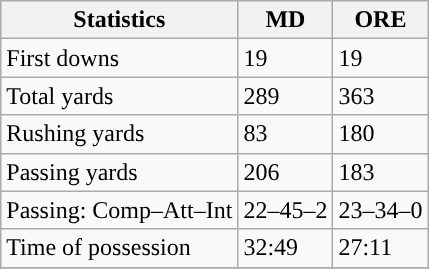<table class="wikitable" style="float: left;">
<tr>
<th>Statistics</th>
<th>MD</th>
<th>ORE</th>
</tr>
<tr>
<td>First downs</td>
<td>19</td>
<td>19</td>
</tr>
<tr>
<td>Total yards</td>
<td>289</td>
<td>363</td>
</tr>
<tr>
<td>Rushing yards</td>
<td>83</td>
<td>180</td>
</tr>
<tr>
<td>Passing yards</td>
<td>206</td>
<td>183</td>
</tr>
<tr>
<td>Passing: Comp–Att–Int</td>
<td>22–45–2</td>
<td>23–34–0</td>
</tr>
<tr>
<td>Time of possession</td>
<td>32:49</td>
<td>27:11</td>
</tr>
<tr>
</tr>
</table>
